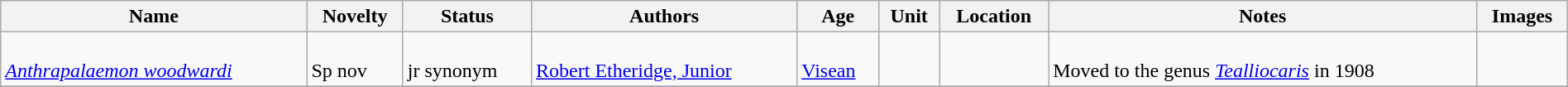<table class="wikitable sortable" align="center" width="100%">
<tr>
<th>Name</th>
<th>Novelty</th>
<th>Status</th>
<th>Authors</th>
<th>Age</th>
<th>Unit</th>
<th>Location</th>
<th>Notes</th>
<th>Images</th>
</tr>
<tr>
<td><br><em><a href='#'>Anthrapalaemon woodwardi</a></em></td>
<td><br>Sp nov</td>
<td><br>jr synonym</td>
<td><br><a href='#'>Robert Etheridge, Junior</a></td>
<td><br><a href='#'>Visean</a></td>
<td></td>
<td><br><br></td>
<td><br>Moved to the genus <em><a href='#'>Tealliocaris</a></em> in 1908</td>
<td></td>
</tr>
<tr>
</tr>
</table>
